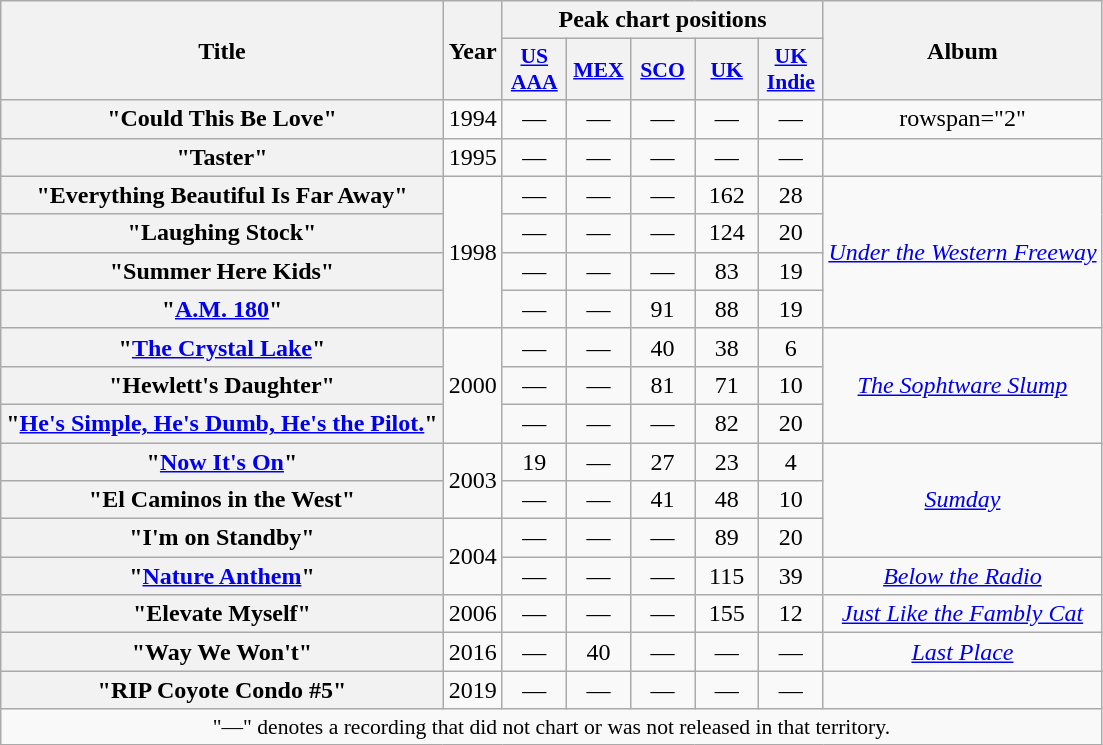<table class="wikitable plainrowheaders" style="text-align:center;">
<tr>
<th rowspan="2" scope="col">Title</th>
<th rowspan="2" scope="col">Year</th>
<th colspan="5" scope="col">Peak chart positions</th>
<th rowspan="2" scope="col">Album</th>
</tr>
<tr>
<th scope="col" style="width:2.5em;font-size:90%;"><a href='#'>US<br>AAA</a><br></th>
<th scope="col" style="width:2.5em;font-size:90%;"><a href='#'>MEX</a><br></th>
<th scope="col" style="width:2.5em;font-size:90%;"><a href='#'>SCO</a><br></th>
<th scope="col" style="width:2.5em;font-size:90%;"><a href='#'>UK</a><br></th>
<th scope="col" style="width:2.5em;font-size:90%;"><a href='#'>UK<br>Indie</a><br></th>
</tr>
<tr>
<th scope="row">"Could This Be Love"</th>
<td>1994</td>
<td>—</td>
<td>—</td>
<td>—</td>
<td>—</td>
<td>—</td>
<td>rowspan="2" </td>
</tr>
<tr>
<th scope="row">"Taster"</th>
<td>1995</td>
<td>—</td>
<td>—</td>
<td>—</td>
<td>—</td>
<td>—</td>
</tr>
<tr>
<th scope="row">"Everything Beautiful Is Far Away"</th>
<td rowspan="4">1998</td>
<td>—</td>
<td>—</td>
<td>—</td>
<td>162</td>
<td>28</td>
<td rowspan="4"><em><a href='#'>Under the Western Freeway</a></em></td>
</tr>
<tr>
<th scope="row">"Laughing Stock"</th>
<td>—</td>
<td>—</td>
<td>—</td>
<td>124</td>
<td>20</td>
</tr>
<tr>
<th scope="row">"Summer Here Kids"</th>
<td>—</td>
<td>—</td>
<td>—</td>
<td>83</td>
<td>19</td>
</tr>
<tr>
<th scope="row">"<a href='#'>A.M. 180</a>"</th>
<td>—</td>
<td>—</td>
<td>91</td>
<td>88</td>
<td>19</td>
</tr>
<tr>
<th scope="row">"<a href='#'>The Crystal Lake</a>"</th>
<td rowspan="3">2000</td>
<td>—</td>
<td>—</td>
<td>40</td>
<td>38</td>
<td>6</td>
<td rowspan="3"><em><a href='#'>The Sophtware Slump</a></em></td>
</tr>
<tr>
<th scope="row">"Hewlett's Daughter"</th>
<td>—</td>
<td>—</td>
<td>81</td>
<td>71</td>
<td>10</td>
</tr>
<tr>
<th scope="row">"<a href='#'>He's Simple, He's Dumb, He's the Pilot.</a>"</th>
<td>—</td>
<td>—</td>
<td>—</td>
<td>82</td>
<td>20</td>
</tr>
<tr>
<th scope="row">"<a href='#'>Now It's On</a>"</th>
<td rowspan="2">2003</td>
<td>19</td>
<td>—</td>
<td>27</td>
<td>23</td>
<td>4</td>
<td rowspan="3"><em><a href='#'>Sumday</a></em></td>
</tr>
<tr>
<th scope="row">"El Caminos in the West"</th>
<td>—</td>
<td>—</td>
<td>41</td>
<td>48</td>
<td>10</td>
</tr>
<tr>
<th scope="row">"I'm on Standby"</th>
<td rowspan="2">2004</td>
<td>—</td>
<td>—</td>
<td>—</td>
<td>89</td>
<td>20</td>
</tr>
<tr>
<th scope="row">"<a href='#'>Nature Anthem</a>"</th>
<td>—</td>
<td>—</td>
<td>—</td>
<td>115</td>
<td>39</td>
<td><em><a href='#'>Below the Radio</a></em></td>
</tr>
<tr>
<th scope="row">"Elevate Myself"</th>
<td>2006</td>
<td>—</td>
<td>—</td>
<td>—</td>
<td>155</td>
<td>12</td>
<td><em><a href='#'>Just Like the Fambly Cat</a></em></td>
</tr>
<tr>
<th scope="row">"Way We Won't"</th>
<td>2016</td>
<td>—</td>
<td>40</td>
<td>—</td>
<td>—</td>
<td>—</td>
<td><em><a href='#'>Last Place</a></em></td>
</tr>
<tr>
<th scope="row">"RIP Coyote Condo #5"</th>
<td>2019</td>
<td>—</td>
<td>—</td>
<td>—</td>
<td>—</td>
<td>—</td>
<td></td>
</tr>
<tr>
<td colspan="13" style="font-size:90%">"—" denotes a recording that did not chart or was not released in that territory.</td>
</tr>
</table>
